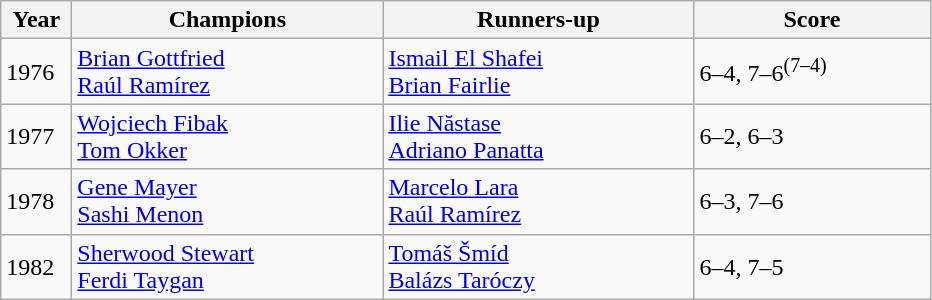<table class=wikitable>
<tr>
<th style="width:40px">Year</th>
<th style="width:200px">Champions</th>
<th style="width:200px">Runners-up</th>
<th style="width:150px" class="unsortable">Score</th>
</tr>
<tr>
<td>1976</td>
<td> <a href='#'>Brian Gottfried</a><br> <a href='#'>Raúl Ramírez</a></td>
<td> <a href='#'>Ismail El Shafei</a><br> <a href='#'>Brian Fairlie</a></td>
<td>6–4, 7–6<sup>(7–4)</sup></td>
</tr>
<tr>
<td>1977</td>
<td> <a href='#'>Wojciech Fibak</a><br> <a href='#'>Tom Okker</a></td>
<td> <a href='#'>Ilie Năstase</a><br> <a href='#'>Adriano Panatta</a></td>
<td>6–2, 6–3</td>
</tr>
<tr>
<td>1978</td>
<td> <a href='#'>Gene Mayer</a><br> <a href='#'>Sashi Menon</a></td>
<td> <a href='#'>Marcelo Lara</a><br> <a href='#'>Raúl Ramírez</a></td>
<td>6–3, 7–6</td>
</tr>
<tr>
<td>1982</td>
<td> <a href='#'>Sherwood Stewart</a><br> <a href='#'>Ferdi Taygan</a></td>
<td> <a href='#'>Tomáš Šmíd</a><br> <a href='#'>Balázs Taróczy</a></td>
<td>6–4, 7–5</td>
</tr>
</table>
